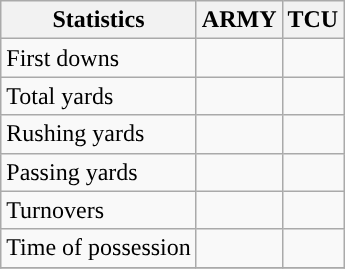<table class="wikitable">
<tr>
<th>Statistics</th>
<th>ARMY</th>
<th>TCU</th>
</tr>
<tr>
<td>First downs</td>
<td></td>
<td></td>
</tr>
<tr>
<td>Total yards</td>
<td></td>
<td></td>
</tr>
<tr>
<td>Rushing yards</td>
<td></td>
<td></td>
</tr>
<tr>
<td>Passing yards</td>
<td></td>
<td></td>
</tr>
<tr>
<td>Turnovers</td>
<td></td>
<td></td>
</tr>
<tr>
<td>Time of possession</td>
<td></td>
<td></td>
</tr>
<tr>
</tr>
</table>
